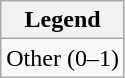<table class="wikitable">
<tr>
<th>Legend</th>
</tr>
<tr>
<td>Other (0–1)</td>
</tr>
</table>
